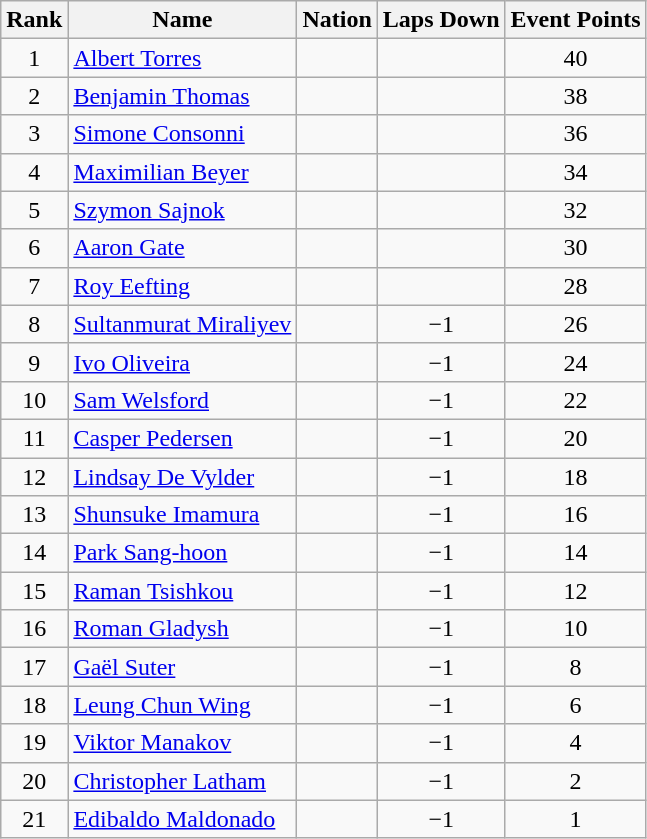<table class="wikitable sortable" style="text-align:center">
<tr>
<th>Rank</th>
<th>Name</th>
<th>Nation</th>
<th>Laps Down</th>
<th>Event Points</th>
</tr>
<tr>
<td>1</td>
<td align=left><a href='#'>Albert Torres</a></td>
<td align=left></td>
<td></td>
<td>40</td>
</tr>
<tr>
<td>2</td>
<td align=left><a href='#'>Benjamin Thomas</a></td>
<td align=left></td>
<td></td>
<td>38</td>
</tr>
<tr>
<td>3</td>
<td align=left><a href='#'>Simone Consonni</a></td>
<td align=left></td>
<td></td>
<td>36</td>
</tr>
<tr>
<td>4</td>
<td align=left><a href='#'>Maximilian Beyer</a></td>
<td align=left></td>
<td></td>
<td>34</td>
</tr>
<tr>
<td>5</td>
<td align=left><a href='#'>Szymon Sajnok</a></td>
<td align=left></td>
<td></td>
<td>32</td>
</tr>
<tr>
<td>6</td>
<td align=left><a href='#'>Aaron Gate</a></td>
<td align=left></td>
<td></td>
<td>30</td>
</tr>
<tr>
<td>7</td>
<td align=left><a href='#'>Roy Eefting</a></td>
<td align=left></td>
<td></td>
<td>28</td>
</tr>
<tr>
<td>8</td>
<td align=left><a href='#'>Sultanmurat Miraliyev</a></td>
<td align=left></td>
<td>−1</td>
<td>26</td>
</tr>
<tr>
<td>9</td>
<td align=left><a href='#'>Ivo Oliveira</a></td>
<td align=left></td>
<td>−1</td>
<td>24</td>
</tr>
<tr>
<td>10</td>
<td align=left><a href='#'>Sam Welsford</a></td>
<td align=left></td>
<td>−1</td>
<td>22</td>
</tr>
<tr>
<td>11</td>
<td align=left><a href='#'>Casper Pedersen</a></td>
<td align=left></td>
<td>−1</td>
<td>20</td>
</tr>
<tr>
<td>12</td>
<td align=left><a href='#'>Lindsay De Vylder</a></td>
<td align=left></td>
<td>−1</td>
<td>18</td>
</tr>
<tr>
<td>13</td>
<td align=left><a href='#'>Shunsuke Imamura</a></td>
<td align=left></td>
<td>−1</td>
<td>16</td>
</tr>
<tr>
<td>14</td>
<td align=left><a href='#'>Park Sang-hoon</a></td>
<td align=left></td>
<td>−1</td>
<td>14</td>
</tr>
<tr>
<td>15</td>
<td align=left><a href='#'>Raman Tsishkou</a></td>
<td align=left></td>
<td>−1</td>
<td>12</td>
</tr>
<tr>
<td>16</td>
<td align=left><a href='#'>Roman Gladysh</a></td>
<td align=left></td>
<td>−1</td>
<td>10</td>
</tr>
<tr>
<td>17</td>
<td align=left><a href='#'>Gaël Suter</a></td>
<td align=left></td>
<td>−1</td>
<td>8</td>
</tr>
<tr>
<td>18</td>
<td align=left><a href='#'>Leung Chun Wing</a></td>
<td align=left></td>
<td>−1</td>
<td>6</td>
</tr>
<tr>
<td>19</td>
<td align=left><a href='#'>Viktor Manakov</a></td>
<td align=left></td>
<td>−1</td>
<td>4</td>
</tr>
<tr>
<td>20</td>
<td align=left><a href='#'>Christopher Latham</a></td>
<td align=left></td>
<td>−1</td>
<td>2</td>
</tr>
<tr>
<td>21</td>
<td align=left><a href='#'>Edibaldo Maldonado</a></td>
<td align=left></td>
<td>−1</td>
<td>1</td>
</tr>
</table>
